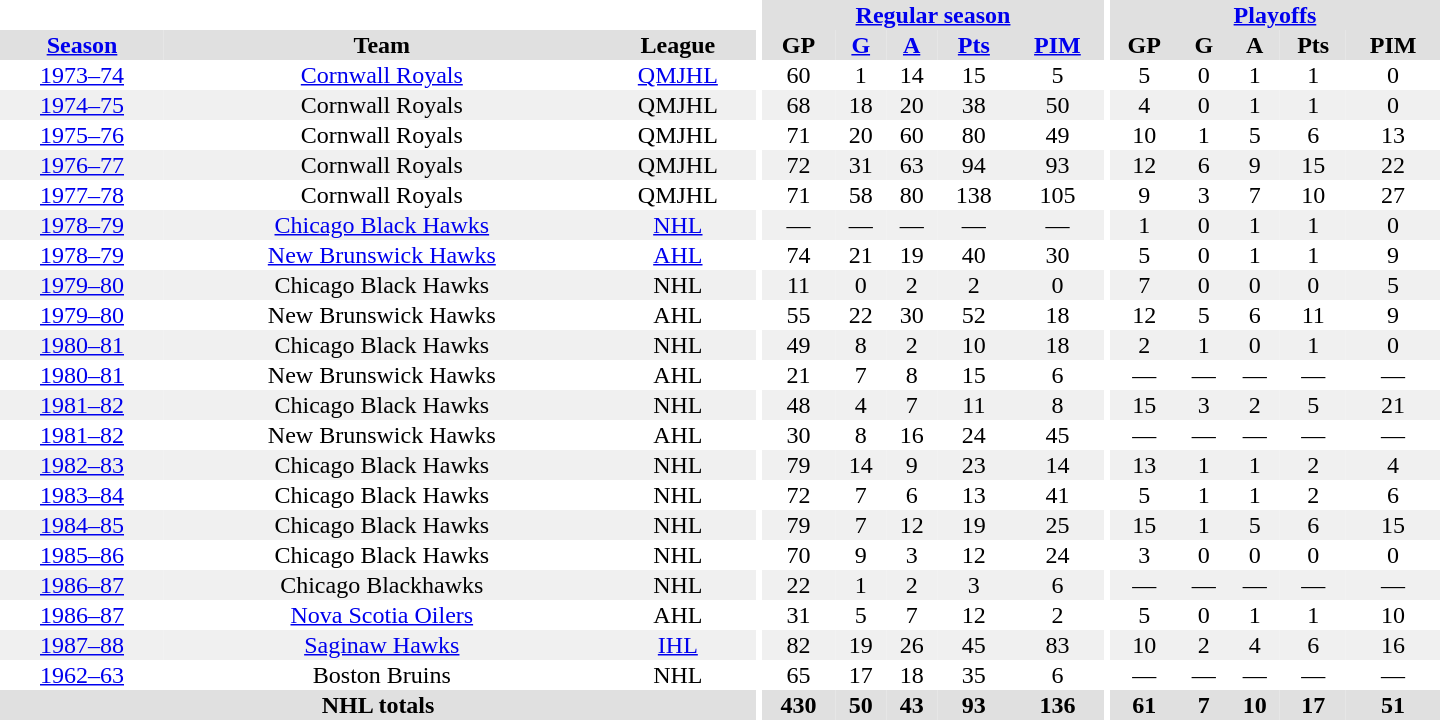<table border="0" cellpadding="1" cellspacing="0" style="text-align:center; width:60em">
<tr bgcolor="#e0e0e0">
<th colspan="3" bgcolor="#ffffff"></th>
<th rowspan="100" bgcolor="#ffffff"></th>
<th colspan="5"><a href='#'>Regular season</a></th>
<th rowspan="100" bgcolor="#ffffff"></th>
<th colspan="5"><a href='#'>Playoffs</a></th>
</tr>
<tr bgcolor="#e0e0e0">
<th><a href='#'>Season</a></th>
<th>Team</th>
<th>League</th>
<th>GP</th>
<th><a href='#'>G</a></th>
<th><a href='#'>A</a></th>
<th><a href='#'>Pts</a></th>
<th><a href='#'>PIM</a></th>
<th>GP</th>
<th>G</th>
<th>A</th>
<th>Pts</th>
<th>PIM</th>
</tr>
<tr>
<td><a href='#'>1973–74</a></td>
<td><a href='#'>Cornwall Royals</a></td>
<td><a href='#'>QMJHL</a></td>
<td>60</td>
<td>1</td>
<td>14</td>
<td>15</td>
<td>5</td>
<td>5</td>
<td>0</td>
<td>1</td>
<td>1</td>
<td>0</td>
</tr>
<tr bgcolor="#f0f0f0">
<td><a href='#'>1974–75</a></td>
<td>Cornwall Royals</td>
<td>QMJHL</td>
<td>68</td>
<td>18</td>
<td>20</td>
<td>38</td>
<td>50</td>
<td>4</td>
<td>0</td>
<td>1</td>
<td>1</td>
<td>0</td>
</tr>
<tr>
<td><a href='#'>1975–76</a></td>
<td>Cornwall Royals</td>
<td>QMJHL</td>
<td>71</td>
<td>20</td>
<td>60</td>
<td>80</td>
<td>49</td>
<td>10</td>
<td>1</td>
<td>5</td>
<td>6</td>
<td>13</td>
</tr>
<tr bgcolor="#f0f0f0">
<td><a href='#'>1976–77</a></td>
<td>Cornwall Royals</td>
<td>QMJHL</td>
<td>72</td>
<td>31</td>
<td>63</td>
<td>94</td>
<td>93</td>
<td>12</td>
<td>6</td>
<td>9</td>
<td>15</td>
<td>22</td>
</tr>
<tr>
<td><a href='#'>1977–78</a></td>
<td>Cornwall Royals</td>
<td>QMJHL</td>
<td>71</td>
<td>58</td>
<td>80</td>
<td>138</td>
<td>105</td>
<td>9</td>
<td>3</td>
<td>7</td>
<td>10</td>
<td>27</td>
</tr>
<tr bgcolor="#f0f0f0">
<td><a href='#'>1978–79</a></td>
<td><a href='#'>Chicago Black Hawks</a></td>
<td><a href='#'>NHL</a></td>
<td>—</td>
<td>—</td>
<td>—</td>
<td>—</td>
<td>—</td>
<td>1</td>
<td>0</td>
<td>1</td>
<td>1</td>
<td>0</td>
</tr>
<tr>
<td><a href='#'>1978–79</a></td>
<td><a href='#'>New Brunswick Hawks</a></td>
<td><a href='#'>AHL</a></td>
<td>74</td>
<td>21</td>
<td>19</td>
<td>40</td>
<td>30</td>
<td>5</td>
<td>0</td>
<td>1</td>
<td>1</td>
<td>9</td>
</tr>
<tr bgcolor="#f0f0f0">
<td><a href='#'>1979–80</a></td>
<td>Chicago Black Hawks</td>
<td>NHL</td>
<td>11</td>
<td>0</td>
<td>2</td>
<td>2</td>
<td>0</td>
<td>7</td>
<td>0</td>
<td>0</td>
<td>0</td>
<td>5</td>
</tr>
<tr>
<td><a href='#'>1979–80</a></td>
<td>New Brunswick Hawks</td>
<td>AHL</td>
<td>55</td>
<td>22</td>
<td>30</td>
<td>52</td>
<td>18</td>
<td>12</td>
<td>5</td>
<td>6</td>
<td>11</td>
<td>9</td>
</tr>
<tr bgcolor="#f0f0f0">
<td><a href='#'>1980–81</a></td>
<td>Chicago Black Hawks</td>
<td>NHL</td>
<td>49</td>
<td>8</td>
<td>2</td>
<td>10</td>
<td>18</td>
<td>2</td>
<td>1</td>
<td>0</td>
<td>1</td>
<td>0</td>
</tr>
<tr>
<td><a href='#'>1980–81</a></td>
<td>New Brunswick Hawks</td>
<td>AHL</td>
<td>21</td>
<td>7</td>
<td>8</td>
<td>15</td>
<td>6</td>
<td>—</td>
<td>—</td>
<td>—</td>
<td>—</td>
<td>—</td>
</tr>
<tr bgcolor="#f0f0f0">
<td><a href='#'>1981–82</a></td>
<td>Chicago Black Hawks</td>
<td>NHL</td>
<td>48</td>
<td>4</td>
<td>7</td>
<td>11</td>
<td>8</td>
<td>15</td>
<td>3</td>
<td>2</td>
<td>5</td>
<td>21</td>
</tr>
<tr>
<td><a href='#'>1981–82</a></td>
<td>New Brunswick Hawks</td>
<td>AHL</td>
<td>30</td>
<td>8</td>
<td>16</td>
<td>24</td>
<td>45</td>
<td>—</td>
<td>—</td>
<td>—</td>
<td>—</td>
<td>—</td>
</tr>
<tr bgcolor="#f0f0f0">
<td><a href='#'>1982–83</a></td>
<td>Chicago Black Hawks</td>
<td>NHL</td>
<td>79</td>
<td>14</td>
<td>9</td>
<td>23</td>
<td>14</td>
<td>13</td>
<td>1</td>
<td>1</td>
<td>2</td>
<td>4</td>
</tr>
<tr>
<td><a href='#'>1983–84</a></td>
<td>Chicago Black Hawks</td>
<td>NHL</td>
<td>72</td>
<td>7</td>
<td>6</td>
<td>13</td>
<td>41</td>
<td>5</td>
<td>1</td>
<td>1</td>
<td>2</td>
<td>6</td>
</tr>
<tr bgcolor="#f0f0f0">
<td><a href='#'>1984–85</a></td>
<td>Chicago Black Hawks</td>
<td>NHL</td>
<td>79</td>
<td>7</td>
<td>12</td>
<td>19</td>
<td>25</td>
<td>15</td>
<td>1</td>
<td>5</td>
<td>6</td>
<td>15</td>
</tr>
<tr>
<td><a href='#'>1985–86</a></td>
<td>Chicago Black Hawks</td>
<td>NHL</td>
<td>70</td>
<td>9</td>
<td>3</td>
<td>12</td>
<td>24</td>
<td>3</td>
<td>0</td>
<td>0</td>
<td>0</td>
<td>0</td>
</tr>
<tr bgcolor="#f0f0f0">
<td><a href='#'>1986–87</a></td>
<td>Chicago Blackhawks</td>
<td>NHL</td>
<td>22</td>
<td>1</td>
<td>2</td>
<td>3</td>
<td>6</td>
<td>—</td>
<td>—</td>
<td>—</td>
<td>—</td>
<td>—</td>
</tr>
<tr>
<td><a href='#'>1986–87</a></td>
<td><a href='#'>Nova Scotia Oilers</a></td>
<td>AHL</td>
<td>31</td>
<td>5</td>
<td>7</td>
<td>12</td>
<td>2</td>
<td>5</td>
<td>0</td>
<td>1</td>
<td>1</td>
<td>10</td>
</tr>
<tr bgcolor="#f0f0f0">
<td><a href='#'>1987–88</a></td>
<td><a href='#'>Saginaw Hawks</a></td>
<td><a href='#'>IHL</a></td>
<td>82</td>
<td>19</td>
<td>26</td>
<td>45</td>
<td>83</td>
<td>10</td>
<td>2</td>
<td>4</td>
<td>6</td>
<td>16</td>
</tr>
<tr>
<td><a href='#'>1962–63</a></td>
<td>Boston Bruins</td>
<td>NHL</td>
<td>65</td>
<td>17</td>
<td>18</td>
<td>35</td>
<td>6</td>
<td>—</td>
<td>—</td>
<td>—</td>
<td>—</td>
<td>—</td>
</tr>
<tr bgcolor="#e0e0e0">
<th colspan="3">NHL totals</th>
<th>430</th>
<th>50</th>
<th>43</th>
<th>93</th>
<th>136</th>
<th>61</th>
<th>7</th>
<th>10</th>
<th>17</th>
<th>51</th>
</tr>
</table>
